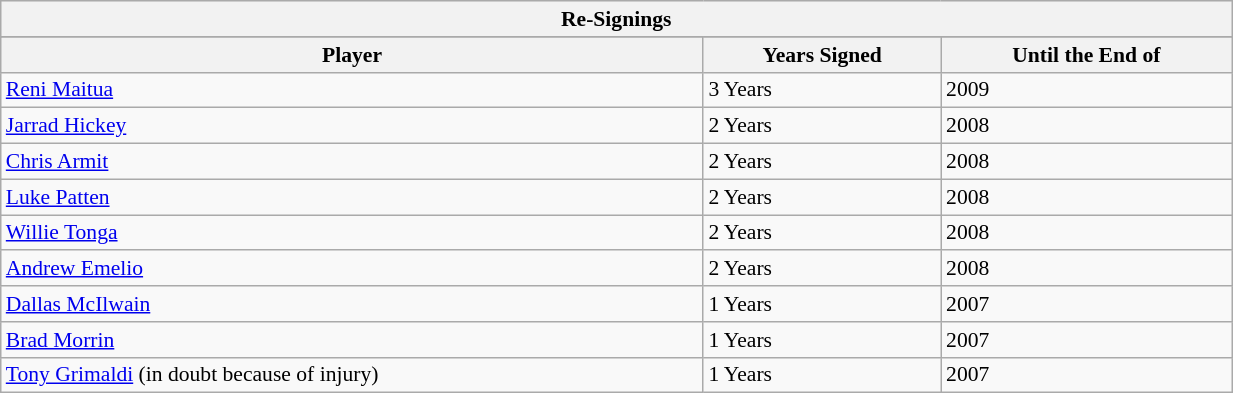<table class="wikitable" width="65%" style="font-size:90%">
<tr bgcolor="#efefef">
<th colspan=11>Re-Signings</th>
</tr>
<tr bgcolor="#efefef">
</tr>
<tr>
<th>Player</th>
<th>Years Signed</th>
<th>Until the End of</th>
</tr>
<tr>
<td><a href='#'>Reni Maitua</a></td>
<td>3 Years</td>
<td>2009</td>
</tr>
<tr>
<td><a href='#'>Jarrad Hickey</a></td>
<td>2 Years</td>
<td>2008</td>
</tr>
<tr>
<td><a href='#'>Chris Armit</a></td>
<td>2 Years</td>
<td>2008</td>
</tr>
<tr>
<td><a href='#'>Luke Patten</a></td>
<td>2 Years</td>
<td>2008</td>
</tr>
<tr>
<td><a href='#'>Willie Tonga</a></td>
<td>2 Years</td>
<td>2008</td>
</tr>
<tr>
<td><a href='#'>Andrew Emelio</a></td>
<td>2 Years</td>
<td>2008</td>
</tr>
<tr>
<td><a href='#'>Dallas McIlwain</a></td>
<td>1 Years</td>
<td>2007</td>
</tr>
<tr>
<td><a href='#'>Brad Morrin</a></td>
<td>1 Years</td>
<td>2007</td>
</tr>
<tr>
<td><a href='#'>Tony Grimaldi</a> (in doubt because of injury)</td>
<td>1 Years</td>
<td>2007</td>
</tr>
</table>
